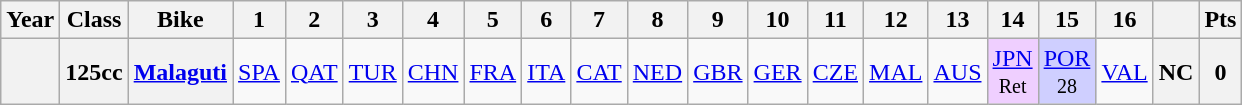<table class="wikitable" style="text-align:center">
<tr>
<th>Year</th>
<th>Class</th>
<th>Bike</th>
<th>1</th>
<th>2</th>
<th>3</th>
<th>4</th>
<th>5</th>
<th>6</th>
<th>7</th>
<th>8</th>
<th>9</th>
<th>10</th>
<th>11</th>
<th>12</th>
<th>13</th>
<th>14</th>
<th>15</th>
<th>16</th>
<th></th>
<th>Pts</th>
</tr>
<tr>
<th align="left"></th>
<th align="left">125cc</th>
<th align="left"><a href='#'>Malaguti</a></th>
<td><a href='#'>SPA</a></td>
<td><a href='#'>QAT</a></td>
<td><a href='#'>TUR</a></td>
<td><a href='#'>CHN</a></td>
<td><a href='#'>FRA</a></td>
<td><a href='#'>ITA</a></td>
<td><a href='#'>CAT</a></td>
<td><a href='#'>NED</a></td>
<td><a href='#'>GBR</a></td>
<td><a href='#'>GER</a></td>
<td><a href='#'>CZE</a></td>
<td><a href='#'>MAL</a></td>
<td><a href='#'>AUS</a></td>
<td style="background:#efcfff;"><a href='#'>JPN</a><br><small>Ret</small></td>
<td style="background:#CFCFFF;"><a href='#'>POR</a><br><small>28</small></td>
<td><a href='#'>VAL</a></td>
<th>NC</th>
<th>0</th>
</tr>
</table>
